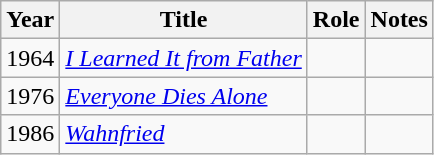<table class="wikitable sortable">
<tr>
<th>Year</th>
<th>Title</th>
<th>Role</th>
<th class="unsortable">Notes</th>
</tr>
<tr>
<td>1964</td>
<td><em><a href='#'>I Learned It from Father</a></em></td>
<td></td>
<td></td>
</tr>
<tr>
<td>1976</td>
<td><em><a href='#'>Everyone Dies Alone</a></em></td>
<td></td>
<td></td>
</tr>
<tr>
<td>1986</td>
<td><em><a href='#'>Wahnfried</a></em></td>
<td></td>
<td></td>
</tr>
</table>
